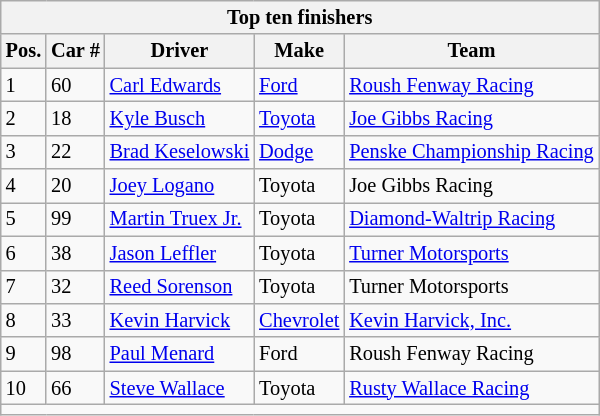<table class="wikitable" style="font-size: 85%;">
<tr>
<th colspan=5 align=center>Top ten finishers</th>
</tr>
<tr>
<th>Pos.</th>
<th>Car #</th>
<th>Driver</th>
<th>Make</th>
<th>Team</th>
</tr>
<tr>
<td>1</td>
<td>60</td>
<td><a href='#'>Carl Edwards</a></td>
<td><a href='#'>Ford</a></td>
<td><a href='#'>Roush Fenway Racing</a></td>
</tr>
<tr>
<td>2</td>
<td>18</td>
<td><a href='#'>Kyle Busch</a></td>
<td><a href='#'>Toyota</a></td>
<td><a href='#'>Joe Gibbs Racing</a></td>
</tr>
<tr>
<td>3</td>
<td>22</td>
<td><a href='#'>Brad Keselowski</a></td>
<td><a href='#'>Dodge</a></td>
<td><a href='#'>Penske Championship Racing</a></td>
</tr>
<tr>
<td>4</td>
<td>20</td>
<td><a href='#'>Joey Logano</a></td>
<td>Toyota</td>
<td>Joe Gibbs Racing</td>
</tr>
<tr>
<td>5</td>
<td>99</td>
<td><a href='#'>Martin Truex Jr.</a></td>
<td>Toyota</td>
<td><a href='#'>Diamond-Waltrip Racing</a></td>
</tr>
<tr>
<td>6</td>
<td>38</td>
<td><a href='#'>Jason Leffler</a></td>
<td>Toyota</td>
<td><a href='#'>Turner Motorsports</a></td>
</tr>
<tr>
<td>7</td>
<td>32</td>
<td><a href='#'>Reed Sorenson</a></td>
<td>Toyota</td>
<td>Turner Motorsports</td>
</tr>
<tr>
<td>8</td>
<td>33</td>
<td><a href='#'>Kevin Harvick</a></td>
<td><a href='#'>Chevrolet</a></td>
<td><a href='#'>Kevin Harvick, Inc.</a></td>
</tr>
<tr>
<td>9</td>
<td>98</td>
<td><a href='#'>Paul Menard</a></td>
<td>Ford</td>
<td>Roush Fenway Racing</td>
</tr>
<tr>
<td>10</td>
<td>66</td>
<td><a href='#'>Steve Wallace</a></td>
<td>Toyota</td>
<td><a href='#'>Rusty Wallace Racing</a></td>
</tr>
<tr>
<td colspan=5 align=center></td>
</tr>
</table>
